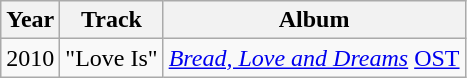<table class="wikitable">
<tr>
<th scope="col">Year</th>
<th>Track</th>
<th>Album</th>
</tr>
<tr>
<td>2010</td>
<td>"Love Is"</td>
<td><em><a href='#'>Bread, Love and Dreams</a></em> <a href='#'>OST</a></td>
</tr>
</table>
